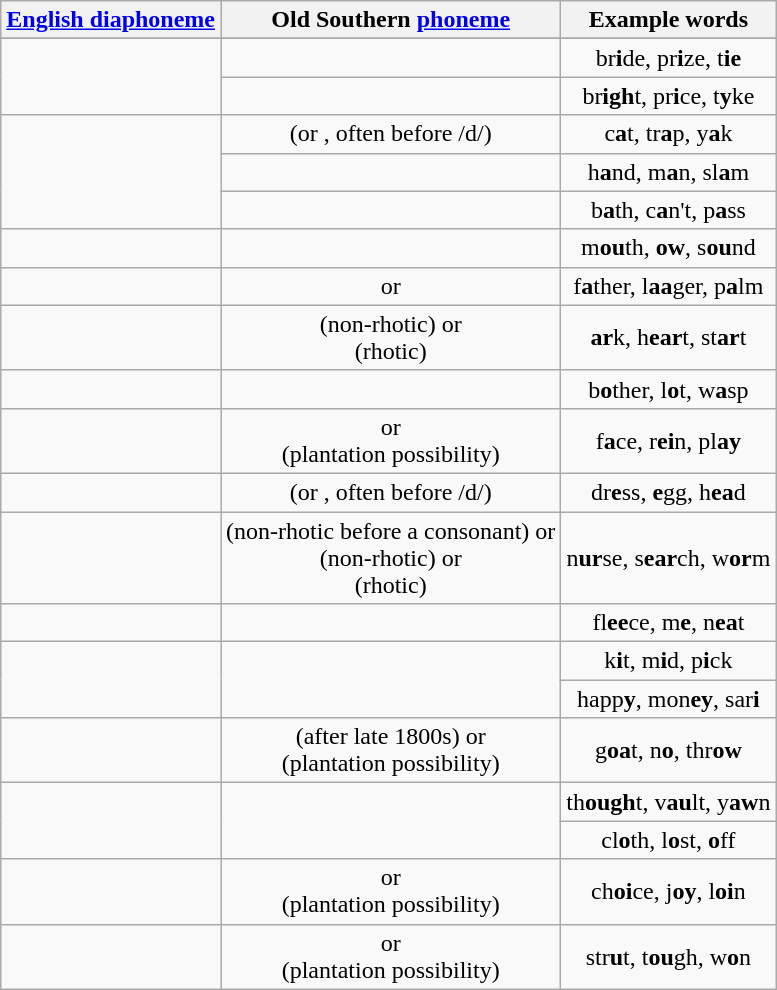<table class="wikitable" style="text-align:center">
<tr>
<th><a href='#'>English diaphoneme</a></th>
<th>Old Southern <a href='#'>phoneme</a></th>
<th>Example words</th>
</tr>
<tr>
</tr>
<tr>
<td rowspan="2"></td>
<td></td>
<td>br<strong>i</strong>de, pr<strong>i</strong>ze, t<strong>ie</strong></td>
</tr>
<tr>
<td></td>
<td>br<strong>igh</strong>t, pr<strong>i</strong>ce, t<strong>y</strong>ke</td>
</tr>
<tr>
<td rowspan="3"></td>
<td> (or , often before /d/)</td>
<td>c<strong>a</strong>t, tr<strong>a</strong>p, y<strong>a</strong>k</td>
</tr>
<tr>
<td><a href='#'></a></td>
<td>h<strong>a</strong>nd, m<strong>a</strong>n, sl<strong>a</strong>m</td>
</tr>
<tr>
<td><a href='#'></a></td>
<td>b<strong>a</strong>th, c<strong>a</strong>n't, p<strong>a</strong>ss</td>
</tr>
<tr>
<td></td>
<td></td>
<td>m<strong>ou</strong>th, <strong>ow</strong>, s<strong>ou</strong>nd</td>
</tr>
<tr>
<td></td>
<td> or </td>
<td>f<strong>a</strong>ther, l<strong>aa</strong>ger, p<strong>a</strong>lm</td>
</tr>
<tr>
<td></td>
<td> (non-rhotic) or <br> (rhotic)</td>
<td><strong>ar</strong>k, h<strong>ear</strong>t, st<strong>ar</strong>t</td>
</tr>
<tr>
<td></td>
<td></td>
<td>b<strong>o</strong>ther, l<strong>o</strong>t, w<strong>a</strong>sp</td>
</tr>
<tr>
<td></td>
<td> or <br> (plantation possibility)</td>
<td>f<strong>a</strong>ce, r<strong>ei</strong>n, pl<strong>ay</strong></td>
</tr>
<tr>
<td></td>
<td> (or , often before /d/)</td>
<td>dr<strong>e</strong>ss, <strong>e</strong>gg, h<strong>ea</strong>d</td>
</tr>
<tr>
<td></td>
<td> (non-rhotic before a consonant) or <br> (non-rhotic) or <br> (rhotic)</td>
<td>n<strong>ur</strong>se, s<strong>ear</strong>ch, w<strong>or</strong>m</td>
</tr>
<tr>
<td></td>
<td></td>
<td>fl<strong>ee</strong>ce, m<strong>e</strong>, n<strong>ea</strong>t</td>
</tr>
<tr>
<td rowspan="2"></td>
<td rowspan="2"></td>
<td>k<strong>i</strong>t, m<strong>i</strong>d, p<strong>i</strong>ck</td>
</tr>
<tr>
<td>happ<strong>y</strong>, mon<strong>ey</strong>, sar<strong>i</strong></td>
</tr>
<tr>
<td></td>
<td> (after late 1800s) or <br> (plantation possibility)</td>
<td>g<strong>oa</strong>t, n<strong>o</strong>, thr<strong>ow</strong></td>
</tr>
<tr>
<td rowspan="2"></td>
<td rowspan="2"></td>
<td>th<strong>ough</strong>t, v<strong>au</strong>lt, y<strong>aw</strong>n</td>
</tr>
<tr>
<td>cl<strong>o</strong>th, l<strong>o</strong>st, <strong>o</strong>ff</td>
</tr>
<tr>
<td></td>
<td> or <br> (plantation possibility)</td>
<td>ch<strong>oi</strong>ce, j<strong>oy</strong>, l<strong>oi</strong>n</td>
</tr>
<tr>
<td></td>
<td> or <br> (plantation possibility)</td>
<td>str<strong>u</strong>t, t<strong>ou</strong>gh, w<strong>o</strong>n</td>
</tr>
</table>
